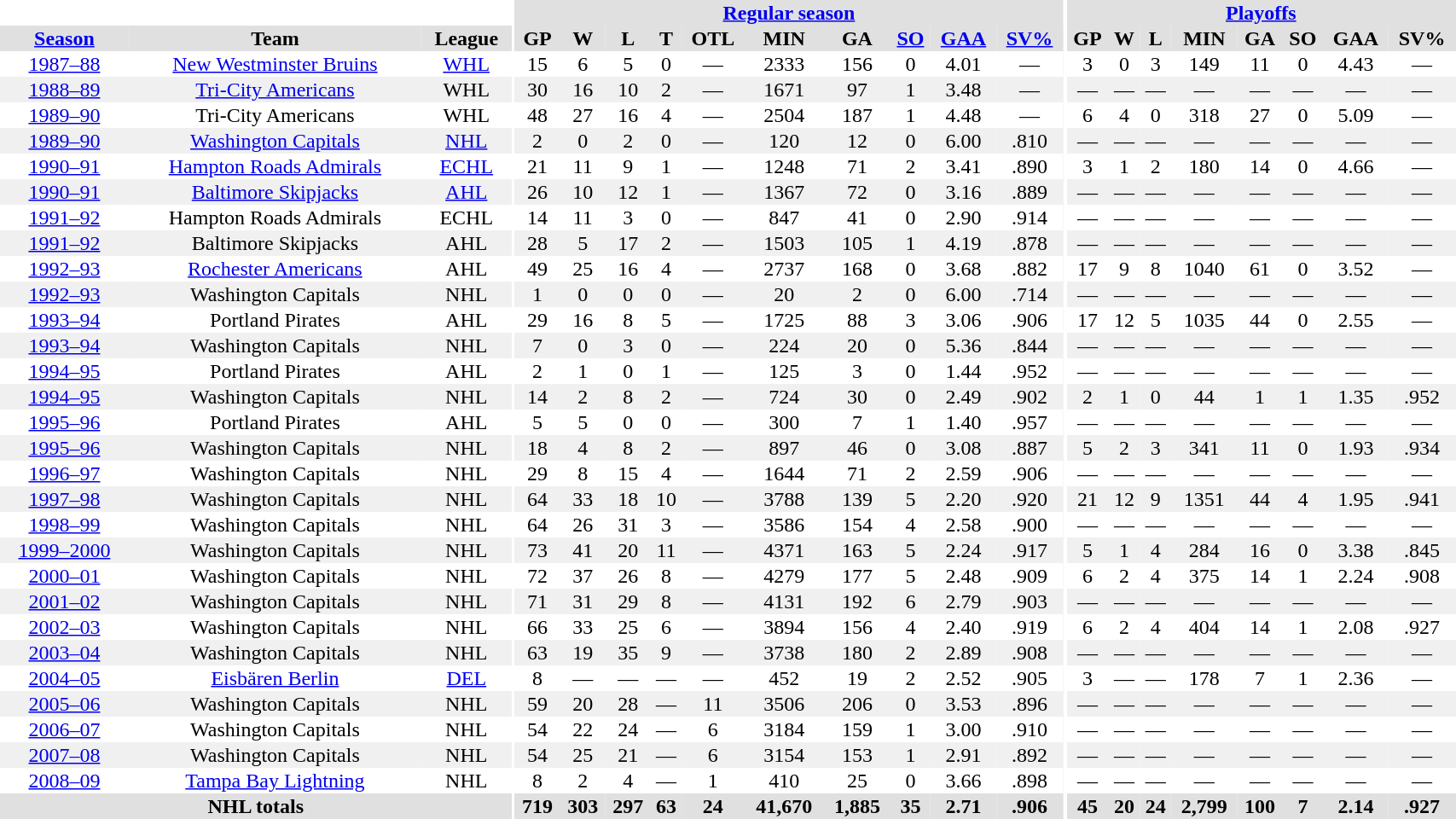<table border="0" cellpadding="1" cellspacing="0" style="text-align:center; width:90%">
<tr ALIGN="center" bgcolor="#e0e0e0">
<th align="center" colspan="3" bgcolor="#ffffff"></th>
<th align="center" rowspan="99" bgcolor="#ffffff"></th>
<th align="center" colspan="10" bgcolor="#e0e0e0"><a href='#'>Regular season</a></th>
<th align="center" rowspan="99" bgcolor="#ffffff"></th>
<th align="center" colspan="8" bgcolor="#e0e0e0"><a href='#'>Playoffs</a></th>
</tr>
<tr ALIGN="center" bgcolor="#e0e0e0">
<th><a href='#'>Season</a></th>
<th>Team</th>
<th>League</th>
<th>GP</th>
<th>W</th>
<th>L</th>
<th>T</th>
<th>OTL</th>
<th>MIN</th>
<th>GA</th>
<th><a href='#'>SO</a></th>
<th><a href='#'>GAA</a></th>
<th><a href='#'>SV%</a></th>
<th>GP</th>
<th>W</th>
<th>L</th>
<th>MIN</th>
<th>GA</th>
<th>SO</th>
<th>GAA</th>
<th>SV%</th>
</tr>
<tr>
<td><a href='#'>1987–88</a></td>
<td><a href='#'>New Westminster Bruins</a></td>
<td><a href='#'>WHL</a></td>
<td>15</td>
<td>6</td>
<td>5</td>
<td>0</td>
<td>—</td>
<td>2333</td>
<td>156</td>
<td>0</td>
<td>4.01</td>
<td>—</td>
<td>3</td>
<td>0</td>
<td>3</td>
<td>149</td>
<td>11</td>
<td>0</td>
<td>4.43</td>
<td>—</td>
</tr>
<tr bgcolor="#f0f0f0">
<td><a href='#'>1988–89</a></td>
<td><a href='#'>Tri-City Americans</a></td>
<td>WHL</td>
<td>30</td>
<td>16</td>
<td>10</td>
<td>2</td>
<td>—</td>
<td>1671</td>
<td>97</td>
<td>1</td>
<td>3.48</td>
<td>—</td>
<td>—</td>
<td>—</td>
<td>—</td>
<td>—</td>
<td>—</td>
<td>—</td>
<td>—</td>
<td>—</td>
</tr>
<tr>
<td><a href='#'>1989–90</a></td>
<td>Tri-City Americans</td>
<td>WHL</td>
<td>48</td>
<td>27</td>
<td>16</td>
<td>4</td>
<td>—</td>
<td>2504</td>
<td>187</td>
<td>1</td>
<td>4.48</td>
<td>—</td>
<td>6</td>
<td>4</td>
<td>0</td>
<td>318</td>
<td>27</td>
<td>0</td>
<td>5.09</td>
<td>—</td>
</tr>
<tr bgcolor="#f0f0f0">
<td><a href='#'>1989–90</a></td>
<td><a href='#'>Washington Capitals</a></td>
<td><a href='#'>NHL</a></td>
<td>2</td>
<td>0</td>
<td>2</td>
<td>0</td>
<td>—</td>
<td>120</td>
<td>12</td>
<td>0</td>
<td>6.00</td>
<td>.810</td>
<td>—</td>
<td>—</td>
<td>—</td>
<td>—</td>
<td>—</td>
<td>—</td>
<td>—</td>
<td>—</td>
</tr>
<tr>
<td><a href='#'>1990–91</a></td>
<td><a href='#'>Hampton Roads Admirals</a></td>
<td><a href='#'>ECHL</a></td>
<td>21</td>
<td>11</td>
<td>9</td>
<td>1</td>
<td>—</td>
<td>1248</td>
<td>71</td>
<td>2</td>
<td>3.41</td>
<td>.890</td>
<td>3</td>
<td>1</td>
<td>2</td>
<td>180</td>
<td>14</td>
<td>0</td>
<td>4.66</td>
<td>—</td>
</tr>
<tr bgcolor="#f0f0f0">
<td><a href='#'>1990–91</a></td>
<td><a href='#'>Baltimore Skipjacks</a></td>
<td><a href='#'>AHL</a></td>
<td>26</td>
<td>10</td>
<td>12</td>
<td>1</td>
<td>—</td>
<td>1367</td>
<td>72</td>
<td>0</td>
<td>3.16</td>
<td>.889</td>
<td>—</td>
<td>—</td>
<td>—</td>
<td>—</td>
<td>—</td>
<td>—</td>
<td>—</td>
<td>—</td>
</tr>
<tr>
<td><a href='#'>1991–92</a></td>
<td>Hampton Roads Admirals</td>
<td>ECHL</td>
<td>14</td>
<td>11</td>
<td>3</td>
<td>0</td>
<td>—</td>
<td>847</td>
<td>41</td>
<td>0</td>
<td>2.90</td>
<td>.914</td>
<td>—</td>
<td>—</td>
<td>—</td>
<td>—</td>
<td>—</td>
<td>—</td>
<td>—</td>
<td>—</td>
</tr>
<tr bgcolor="#f0f0f0">
<td><a href='#'>1991–92</a></td>
<td>Baltimore Skipjacks</td>
<td>AHL</td>
<td>28</td>
<td>5</td>
<td>17</td>
<td>2</td>
<td>—</td>
<td>1503</td>
<td>105</td>
<td>1</td>
<td>4.19</td>
<td>.878</td>
<td>—</td>
<td>—</td>
<td>—</td>
<td>—</td>
<td>—</td>
<td>—</td>
<td>—</td>
<td>—</td>
</tr>
<tr>
<td><a href='#'>1992–93</a></td>
<td><a href='#'>Rochester Americans</a></td>
<td>AHL</td>
<td>49</td>
<td>25</td>
<td>16</td>
<td>4</td>
<td>—</td>
<td>2737</td>
<td>168</td>
<td>0</td>
<td>3.68</td>
<td>.882</td>
<td>17</td>
<td>9</td>
<td>8</td>
<td>1040</td>
<td>61</td>
<td>0</td>
<td>3.52</td>
<td>—</td>
</tr>
<tr bgcolor="#f0f0f0">
<td><a href='#'>1992–93</a></td>
<td>Washington Capitals</td>
<td>NHL</td>
<td>1</td>
<td>0</td>
<td>0</td>
<td>0</td>
<td>—</td>
<td>20</td>
<td>2</td>
<td>0</td>
<td>6.00</td>
<td>.714</td>
<td>—</td>
<td>—</td>
<td>—</td>
<td>—</td>
<td>—</td>
<td>—</td>
<td>—</td>
<td>—</td>
</tr>
<tr>
<td><a href='#'>1993–94</a></td>
<td>Portland Pirates</td>
<td>AHL</td>
<td>29</td>
<td>16</td>
<td>8</td>
<td>5</td>
<td>—</td>
<td>1725</td>
<td>88</td>
<td>3</td>
<td>3.06</td>
<td>.906</td>
<td>17</td>
<td>12</td>
<td>5</td>
<td>1035</td>
<td>44</td>
<td>0</td>
<td>2.55</td>
<td>—</td>
</tr>
<tr bgcolor="#f0f0f0">
<td><a href='#'>1993–94</a></td>
<td>Washington Capitals</td>
<td>NHL</td>
<td>7</td>
<td>0</td>
<td>3</td>
<td>0</td>
<td>—</td>
<td>224</td>
<td>20</td>
<td>0</td>
<td>5.36</td>
<td>.844</td>
<td>—</td>
<td>—</td>
<td>—</td>
<td>—</td>
<td>—</td>
<td>—</td>
<td>—</td>
<td>—</td>
</tr>
<tr>
<td><a href='#'>1994–95</a></td>
<td>Portland Pirates</td>
<td>AHL</td>
<td>2</td>
<td>1</td>
<td>0</td>
<td>1</td>
<td>—</td>
<td>125</td>
<td>3</td>
<td>0</td>
<td>1.44</td>
<td>.952</td>
<td>—</td>
<td>—</td>
<td>—</td>
<td>—</td>
<td>—</td>
<td>—</td>
<td>—</td>
<td>—</td>
</tr>
<tr bgcolor="#f0f0f0">
<td><a href='#'>1994–95</a></td>
<td>Washington Capitals</td>
<td>NHL</td>
<td>14</td>
<td>2</td>
<td>8</td>
<td>2</td>
<td>—</td>
<td>724</td>
<td>30</td>
<td>0</td>
<td>2.49</td>
<td>.902</td>
<td>2</td>
<td>1</td>
<td>0</td>
<td>44</td>
<td>1</td>
<td>1</td>
<td>1.35</td>
<td>.952</td>
</tr>
<tr>
<td><a href='#'>1995–96</a></td>
<td>Portland Pirates</td>
<td>AHL</td>
<td>5</td>
<td>5</td>
<td>0</td>
<td>0</td>
<td>—</td>
<td>300</td>
<td>7</td>
<td>1</td>
<td>1.40</td>
<td>.957</td>
<td>—</td>
<td>—</td>
<td>—</td>
<td>—</td>
<td>—</td>
<td>—</td>
<td>—</td>
<td>—</td>
</tr>
<tr bgcolor="#f0f0f0">
<td><a href='#'>1995–96</a></td>
<td>Washington Capitals</td>
<td>NHL</td>
<td>18</td>
<td>4</td>
<td>8</td>
<td>2</td>
<td>—</td>
<td>897</td>
<td>46</td>
<td>0</td>
<td>3.08</td>
<td>.887</td>
<td>5</td>
<td>2</td>
<td>3</td>
<td>341</td>
<td>11</td>
<td>0</td>
<td>1.93</td>
<td>.934</td>
</tr>
<tr>
<td><a href='#'>1996–97</a></td>
<td>Washington Capitals</td>
<td>NHL</td>
<td>29</td>
<td>8</td>
<td>15</td>
<td>4</td>
<td>—</td>
<td>1644</td>
<td>71</td>
<td>2</td>
<td>2.59</td>
<td>.906</td>
<td>—</td>
<td>—</td>
<td>—</td>
<td>—</td>
<td>—</td>
<td>—</td>
<td>—</td>
<td>—</td>
</tr>
<tr bgcolor="#f0f0f0">
<td><a href='#'>1997–98</a></td>
<td>Washington Capitals</td>
<td>NHL</td>
<td>64</td>
<td>33</td>
<td>18</td>
<td>10</td>
<td>—</td>
<td>3788</td>
<td>139</td>
<td>5</td>
<td>2.20</td>
<td>.920</td>
<td>21</td>
<td>12</td>
<td>9</td>
<td>1351</td>
<td>44</td>
<td>4</td>
<td>1.95</td>
<td>.941</td>
</tr>
<tr>
<td><a href='#'>1998–99</a></td>
<td>Washington Capitals</td>
<td>NHL</td>
<td>64</td>
<td>26</td>
<td>31</td>
<td>3</td>
<td>—</td>
<td>3586</td>
<td>154</td>
<td>4</td>
<td>2.58</td>
<td>.900</td>
<td>—</td>
<td>—</td>
<td>—</td>
<td>—</td>
<td>—</td>
<td>—</td>
<td>—</td>
<td>—</td>
</tr>
<tr bgcolor="#f0f0f0">
<td><a href='#'>1999–2000</a></td>
<td>Washington Capitals</td>
<td>NHL</td>
<td>73</td>
<td>41</td>
<td>20</td>
<td>11</td>
<td>—</td>
<td>4371</td>
<td>163</td>
<td>5</td>
<td>2.24</td>
<td>.917</td>
<td>5</td>
<td>1</td>
<td>4</td>
<td>284</td>
<td>16</td>
<td>0</td>
<td>3.38</td>
<td>.845</td>
</tr>
<tr>
<td><a href='#'>2000–01</a></td>
<td>Washington Capitals</td>
<td>NHL</td>
<td>72</td>
<td>37</td>
<td>26</td>
<td>8</td>
<td>—</td>
<td>4279</td>
<td>177</td>
<td>5</td>
<td>2.48</td>
<td>.909</td>
<td>6</td>
<td>2</td>
<td>4</td>
<td>375</td>
<td>14</td>
<td>1</td>
<td>2.24</td>
<td>.908</td>
</tr>
<tr bgcolor="#f0f0f0">
<td><a href='#'>2001–02</a></td>
<td>Washington Capitals</td>
<td>NHL</td>
<td>71</td>
<td>31</td>
<td>29</td>
<td>8</td>
<td>—</td>
<td>4131</td>
<td>192</td>
<td>6</td>
<td>2.79</td>
<td>.903</td>
<td>—</td>
<td>—</td>
<td>—</td>
<td>—</td>
<td>—</td>
<td>—</td>
<td>—</td>
<td>—</td>
</tr>
<tr>
<td><a href='#'>2002–03</a></td>
<td>Washington Capitals</td>
<td>NHL</td>
<td>66</td>
<td>33</td>
<td>25</td>
<td>6</td>
<td>—</td>
<td>3894</td>
<td>156</td>
<td>4</td>
<td>2.40</td>
<td>.919</td>
<td>6</td>
<td>2</td>
<td>4</td>
<td>404</td>
<td>14</td>
<td>1</td>
<td>2.08</td>
<td>.927</td>
</tr>
<tr bgcolor="#f0f0f0">
<td><a href='#'>2003–04</a></td>
<td>Washington Capitals</td>
<td>NHL</td>
<td>63</td>
<td>19</td>
<td>35</td>
<td>9</td>
<td>—</td>
<td>3738</td>
<td>180</td>
<td>2</td>
<td>2.89</td>
<td>.908</td>
<td>—</td>
<td>—</td>
<td>—</td>
<td>—</td>
<td>—</td>
<td>—</td>
<td>—</td>
<td>—</td>
</tr>
<tr>
<td><a href='#'>2004–05</a></td>
<td><a href='#'>Eisbären Berlin</a></td>
<td><a href='#'>DEL</a></td>
<td>8</td>
<td>—</td>
<td>—</td>
<td>—</td>
<td>—</td>
<td>452</td>
<td>19</td>
<td>2</td>
<td>2.52</td>
<td>.905</td>
<td>3</td>
<td>—</td>
<td>—</td>
<td>178</td>
<td>7</td>
<td>1</td>
<td>2.36</td>
<td>—</td>
</tr>
<tr bgcolor="#f0f0f0">
<td><a href='#'>2005–06</a></td>
<td>Washington Capitals</td>
<td>NHL</td>
<td>59</td>
<td>20</td>
<td>28</td>
<td>—</td>
<td>11</td>
<td>3506</td>
<td>206</td>
<td>0</td>
<td>3.53</td>
<td>.896</td>
<td>—</td>
<td>—</td>
<td>—</td>
<td>—</td>
<td>—</td>
<td>—</td>
<td>—</td>
<td>—</td>
</tr>
<tr>
<td><a href='#'>2006–07</a></td>
<td>Washington Capitals</td>
<td>NHL</td>
<td>54</td>
<td>22</td>
<td>24</td>
<td>—</td>
<td>6</td>
<td>3184</td>
<td>159</td>
<td>1</td>
<td>3.00</td>
<td>.910</td>
<td>—</td>
<td>—</td>
<td>—</td>
<td>—</td>
<td>—</td>
<td>—</td>
<td>—</td>
<td>—</td>
</tr>
<tr bgcolor="#f0f0f0">
<td><a href='#'>2007–08</a></td>
<td>Washington Capitals</td>
<td>NHL</td>
<td>54</td>
<td>25</td>
<td>21</td>
<td>—</td>
<td>6</td>
<td>3154</td>
<td>153</td>
<td>1</td>
<td>2.91</td>
<td>.892</td>
<td>—</td>
<td>—</td>
<td>—</td>
<td>—</td>
<td>—</td>
<td>—</td>
<td>—</td>
<td>—</td>
</tr>
<tr>
<td><a href='#'>2008–09</a></td>
<td><a href='#'>Tampa Bay Lightning</a></td>
<td>NHL</td>
<td>8</td>
<td>2</td>
<td>4</td>
<td>—</td>
<td>1</td>
<td>410</td>
<td>25</td>
<td>0</td>
<td>3.66</td>
<td>.898</td>
<td>—</td>
<td>—</td>
<td>—</td>
<td>—</td>
<td>—</td>
<td>—</td>
<td>—</td>
<td>—</td>
</tr>
<tr bgcolor="#e0e0e0">
<th colspan="3">NHL totals</th>
<th>719</th>
<th>303</th>
<th>297</th>
<th>63</th>
<th>24</th>
<th>41,670</th>
<th>1,885</th>
<th>35</th>
<th>2.71</th>
<th>.906</th>
<th>45</th>
<th>20</th>
<th>24</th>
<th>2,799</th>
<th>100</th>
<th>7</th>
<th>2.14</th>
<th>.927</th>
</tr>
</table>
